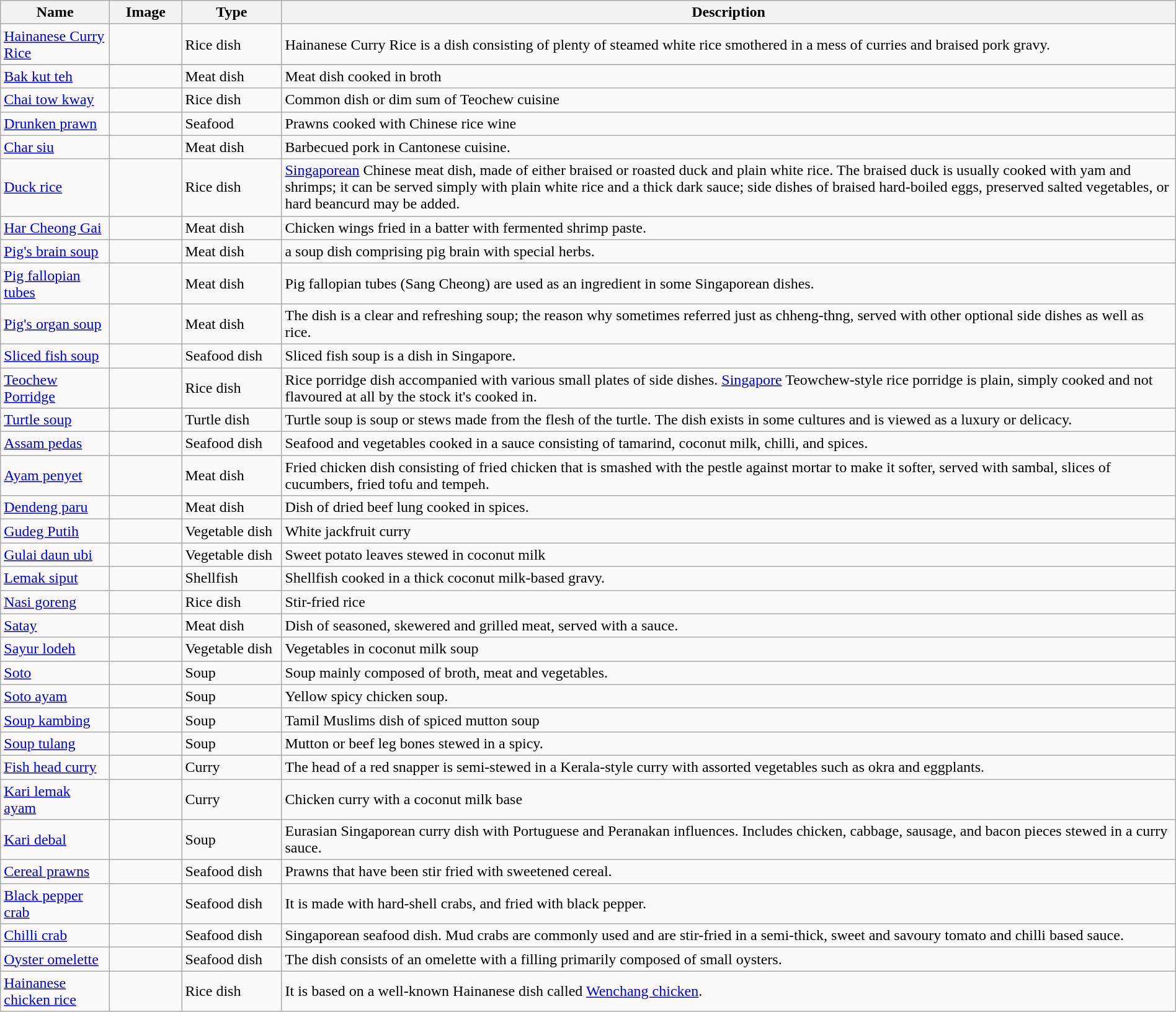<table class="wikitable sortable" width="100%">
<tr>
<th style="width:110px;">Name</th>
<th style="width:70px;">Image</th>
<th style="width:100px;">Type</th>
<th>Description</th>
</tr>
<tr>
<td><a href='#'>Hainanese Curry Rice</a></td>
<td></td>
<td>Rice dish</td>
<td>Hainanese Curry Rice is a dish consisting of plenty of steamed white rice smothered in a mess of curries and braised pork gravy.</td>
</tr>
<tr>
</tr>
<tr>
<td><a href='#'>Bak kut teh</a></td>
<td></td>
<td>Meat dish</td>
<td>Meat dish cooked in broth</td>
</tr>
<tr>
<td><a href='#'>Chai tow kway</a></td>
<td></td>
<td>Rice dish</td>
<td>Common dish or dim sum of Teochew cuisine</td>
</tr>
<tr>
<td><a href='#'>Drunken prawn</a></td>
<td></td>
<td>Seafood</td>
<td>Prawns cooked with Chinese rice wine</td>
</tr>
<tr>
<td><a href='#'>Char siu</a></td>
<td></td>
<td>Meat dish</td>
<td>Barbecued pork in Cantonese cuisine.</td>
</tr>
<tr>
<td><a href='#'>Duck rice</a></td>
<td></td>
<td>Rice dish</td>
<td><a href='#'>Singaporean</a> Chinese meat dish, made of either braised or roasted duck and plain white rice. The braised duck is usually cooked with yam and shrimps; it can be served simply with plain white rice and a thick dark sauce; side dishes of braised hard-boiled eggs, preserved salted vegetables, or hard beancurd may be added.</td>
</tr>
<tr>
<td><a href='#'>Har Cheong Gai</a></td>
<td></td>
<td>Meat dish</td>
<td>Chicken wings fried in a batter with fermented shrimp paste.</td>
</tr>
<tr>
<td><a href='#'>Pig's brain soup</a></td>
<td></td>
<td>Meat dish</td>
<td>a soup dish comprising pig brain with special herbs.</td>
</tr>
<tr>
<td><a href='#'>Pig fallopian tubes</a></td>
<td></td>
<td>Meat dish</td>
<td>Pig fallopian tubes (Sang Cheong) are used as an ingredient in some Singaporean dishes.</td>
</tr>
<tr>
<td><a href='#'>Pig's organ soup</a></td>
<td></td>
<td>Meat dish</td>
<td>The dish is a clear and refreshing soup; the reason why sometimes referred just as chheng-thng, served with other optional side dishes as well as rice.</td>
</tr>
<tr>
<td><a href='#'>Sliced fish soup</a></td>
<td></td>
<td>Seafood dish</td>
<td>Sliced fish soup is a dish in Singapore.</td>
</tr>
<tr>
<td><a href='#'>Teochew Porridge</a></td>
<td></td>
<td>Rice dish</td>
<td>Rice porridge dish accompanied with various small plates of side dishes. <a href='#'>Singapore</a> Teowchew-style rice porridge is plain, simply cooked and not flavoured at all by the stock it's cooked in.</td>
</tr>
<tr>
<td><a href='#'>Turtle soup</a></td>
<td></td>
<td>Turtle dish</td>
<td>Turtle soup is soup or stews made from the flesh of the turtle. The dish exists in some cultures and is viewed as a luxury or delicacy.</td>
</tr>
<tr>
<td><a href='#'>Assam pedas</a></td>
<td></td>
<td>Seafood dish</td>
<td>Seafood and vegetables cooked in a sauce consisting of tamarind, coconut milk, chilli, and spices.</td>
</tr>
<tr>
<td><a href='#'>Ayam penyet</a></td>
<td></td>
<td>Meat dish</td>
<td>Fried chicken dish consisting of fried chicken that is smashed with the pestle against mortar to make it softer, served with sambal, slices of cucumbers, fried tofu and tempeh.</td>
</tr>
<tr>
<td><a href='#'>Dendeng paru</a></td>
<td></td>
<td>Meat dish</td>
<td>Dish of dried beef lung cooked in spices.</td>
</tr>
<tr>
<td><a href='#'>Gudeg Putih</a></td>
<td></td>
<td>Vegetable dish</td>
<td>White jackfruit curry</td>
</tr>
<tr>
<td><a href='#'>Gulai daun ubi</a></td>
<td></td>
<td>Vegetable dish</td>
<td>Sweet potato leaves stewed in coconut milk</td>
</tr>
<tr>
<td><a href='#'>Lemak siput</a></td>
<td></td>
<td>Shellfish</td>
<td>Shellfish cooked in a thick coconut milk-based gravy.</td>
</tr>
<tr>
<td><a href='#'>Nasi goreng</a></td>
<td></td>
<td>Rice dish</td>
<td>Stir-fried rice</td>
</tr>
<tr>
<td><a href='#'>Satay</a></td>
<td></td>
<td>Meat dish</td>
<td>Dish of seasoned, skewered and grilled meat, served with a sauce.</td>
</tr>
<tr>
<td><a href='#'>Sayur lodeh</a></td>
<td></td>
<td>Vegetable dish</td>
<td>Vegetables in coconut milk soup</td>
</tr>
<tr>
<td><a href='#'>Soto</a></td>
<td></td>
<td>Soup</td>
<td>Soup mainly composed of broth, meat and vegetables.</td>
</tr>
<tr>
<td><a href='#'>Soto ayam</a></td>
<td></td>
<td>Soup</td>
<td>Yellow spicy chicken soup.</td>
</tr>
<tr>
<td><a href='#'>Soup kambing</a></td>
<td></td>
<td>Soup</td>
<td>Tamil Muslims dish of spiced mutton soup</td>
</tr>
<tr>
<td><a href='#'>Soup tulang</a></td>
<td></td>
<td>Soup</td>
<td>Mutton or beef leg bones stewed in a spicy.</td>
</tr>
<tr>
<td><a href='#'>Fish head curry</a></td>
<td></td>
<td>Curry</td>
<td>The head of a red snapper is semi-stewed in a Kerala-style curry with assorted vegetables such as okra and eggplants.</td>
</tr>
<tr>
<td><a href='#'>Kari lemak ayam</a></td>
<td></td>
<td>Curry</td>
<td>Chicken curry with a coconut milk base</td>
</tr>
<tr>
<td><a href='#'>Kari debal</a></td>
<td></td>
<td>Soup</td>
<td>Eurasian Singaporean curry dish with Portuguese and Peranakan influences. Includes chicken, cabbage, sausage, and bacon pieces stewed in a curry sauce.</td>
</tr>
<tr>
<td><a href='#'>Cereal prawns</a></td>
<td></td>
<td>Seafood dish</td>
<td>Prawns that have been stir fried with sweetened cereal.</td>
</tr>
<tr>
<td><a href='#'>Black pepper crab</a></td>
<td></td>
<td>Seafood dish</td>
<td>It is made with hard-shell crabs, and fried with black pepper.</td>
</tr>
<tr>
<td><a href='#'>Chilli crab</a></td>
<td></td>
<td>Seafood dish</td>
<td>Singaporean seafood dish. Mud crabs are commonly used and are stir-fried in a semi-thick, sweet and savoury tomato and chilli based sauce.</td>
</tr>
<tr>
<td><a href='#'>Oyster omelette</a></td>
<td></td>
<td>Seafood dish</td>
<td>The dish consists of an omelette with a filling primarily composed of small oysters.</td>
</tr>
<tr>
<td><a href='#'>Hainanese chicken rice</a></td>
<td></td>
<td>Rice dish</td>
<td>It is based on a well-known Hainanese dish called <a href='#'>Wenchang chicken</a>.</td>
</tr>
</table>
